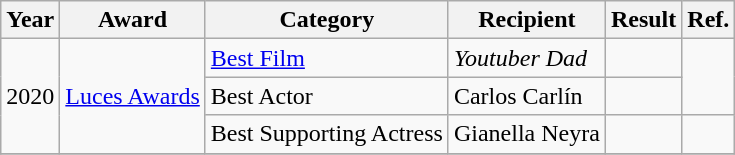<table class="wikitable">
<tr>
<th>Year</th>
<th>Award</th>
<th>Category</th>
<th>Recipient</th>
<th>Result</th>
<th>Ref.</th>
</tr>
<tr>
<td rowspan="3">2020</td>
<td rowspan="3"><a href='#'>Luces Awards</a></td>
<td><a href='#'>Best Film</a></td>
<td><em>Youtuber Dad</em></td>
<td></td>
<td rowspan="2"></td>
</tr>
<tr>
<td>Best Actor</td>
<td>Carlos Carlín</td>
<td></td>
</tr>
<tr>
<td>Best Supporting Actress</td>
<td>Gianella Neyra</td>
<td></td>
<td></td>
</tr>
<tr>
</tr>
</table>
